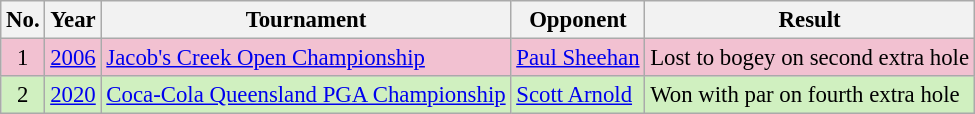<table class="wikitable" style="font-size:95%;">
<tr>
<th>No.</th>
<th>Year</th>
<th>Tournament</th>
<th>Opponent</th>
<th>Result</th>
</tr>
<tr style="background:#F2C1D1;">
<td align=center>1</td>
<td><a href='#'>2006</a></td>
<td><a href='#'>Jacob's Creek Open Championship</a></td>
<td> <a href='#'>Paul Sheehan</a></td>
<td>Lost to bogey on second extra hole</td>
</tr>
<tr style="background:#D0F0C0;">
<td align=center>2</td>
<td><a href='#'>2020</a></td>
<td><a href='#'>Coca-Cola Queensland PGA Championship</a></td>
<td> <a href='#'>Scott Arnold</a></td>
<td>Won with par on fourth extra hole</td>
</tr>
</table>
